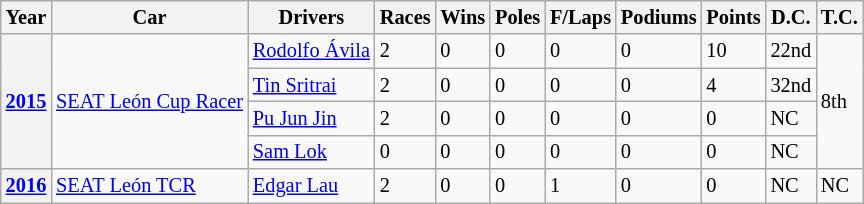<table class="wikitable" style="font-size:85%">
<tr>
<th>Year</th>
<th>Car</th>
<th>Drivers</th>
<th>Races</th>
<th>Wins</th>
<th>Poles</th>
<th>F/Laps</th>
<th>Podiums</th>
<th>Points</th>
<th>D.C.</th>
<th>T.C.</th>
</tr>
<tr>
<th rowspan="4"><a href='#'>2015</a></th>
<td rowspan="4"><a href='#'>SEAT León Cup Racer</a></td>
<td> <a href='#'>Rodolfo Ávila</a></td>
<td>2</td>
<td>0</td>
<td>0</td>
<td>0</td>
<td>0</td>
<td>10</td>
<td>22nd</td>
<td rowspan="4">8th</td>
</tr>
<tr>
<td> <a href='#'>Tin Sritrai</a></td>
<td>2</td>
<td>0</td>
<td>0</td>
<td>0</td>
<td>0</td>
<td>4</td>
<td>32nd</td>
</tr>
<tr>
<td> <a href='#'>Pu Jun Jin</a></td>
<td>2</td>
<td>0</td>
<td>0</td>
<td>0</td>
<td>0</td>
<td>0</td>
<td>NC</td>
</tr>
<tr>
<td> <a href='#'>Sam Lok</a></td>
<td>0</td>
<td>0</td>
<td>0</td>
<td>0</td>
<td>0</td>
<td>0</td>
<td>NC</td>
</tr>
<tr>
<th><a href='#'>2016</a></th>
<td><a href='#'>SEAT León TCR</a></td>
<td> <a href='#'>Edgar Lau</a></td>
<td>2</td>
<td>0</td>
<td>0</td>
<td>1</td>
<td>0</td>
<td>0</td>
<td>NC</td>
<td>NC</td>
</tr>
</table>
